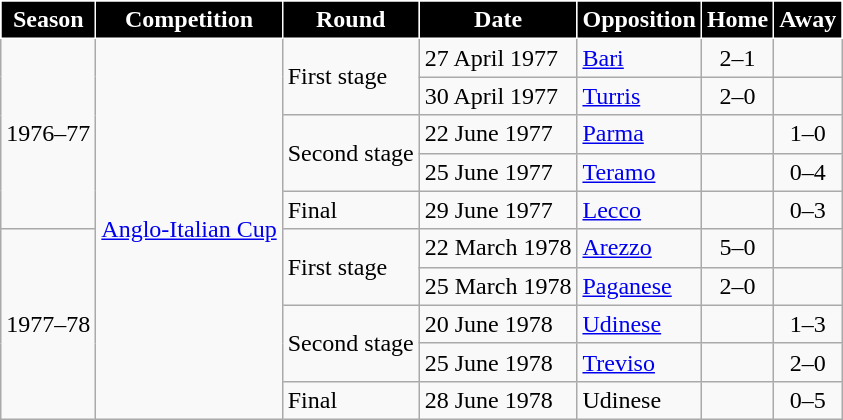<table class=wikitable>
<tr>
<th style="background-color:#000000; color:white; border:1px solid white;"scope="col">Season</th>
<th style="background-color:#000000; color:white; border:1px solid white;"scope="col">Competition</th>
<th style="background-color:#000000; color:white; border:1px solid white;"scope="col">Round</th>
<th style="background-color:#000000; color:white; border:1px solid white;"scope="col">Date</th>
<th style="background-color:#000000; color:white; border:1px solid white;"scope="col">Opposition</th>
<th style="background-color:#000000; color:white; border:1px solid white;"scope="col">Home</th>
<th style="background-color:#000000; color:white; border:1px solid white;"scope="col">Away</th>
</tr>
<tr>
<td rowspan=5>1976–77</td>
<td rowspan=10><a href='#'>Anglo-Italian Cup</a></td>
<td rowspan=2>First stage</td>
<td>27 April 1977</td>
<td> <a href='#'>Bari</a></td>
<td align=center>2–1</td>
<td></td>
</tr>
<tr>
<td>30 April 1977</td>
<td> <a href='#'>Turris</a></td>
<td align=center>2–0</td>
<td></td>
</tr>
<tr>
<td rowspan=2>Second stage</td>
<td>22 June 1977</td>
<td> <a href='#'>Parma</a></td>
<td></td>
<td align=center>1–0</td>
</tr>
<tr>
<td>25 June 1977</td>
<td> <a href='#'>Teramo</a></td>
<td></td>
<td align=center>0–4</td>
</tr>
<tr>
<td>Final</td>
<td>29 June 1977</td>
<td> <a href='#'>Lecco</a></td>
<td></td>
<td align=center>0–3</td>
</tr>
<tr>
<td rowspan=5>1977–78</td>
<td rowspan=2>First stage</td>
<td>22 March 1978</td>
<td> <a href='#'>Arezzo</a></td>
<td align=center>5–0</td>
<td></td>
</tr>
<tr>
<td>25 March 1978</td>
<td> <a href='#'>Paganese</a></td>
<td align=center>2–0</td>
<td></td>
</tr>
<tr>
<td rowspan=2>Second stage</td>
<td>20 June 1978</td>
<td> <a href='#'>Udinese</a></td>
<td></td>
<td align=center>1–3</td>
</tr>
<tr>
<td>25 June 1978</td>
<td> <a href='#'>Treviso</a></td>
<td></td>
<td align=center>2–0</td>
</tr>
<tr>
<td>Final</td>
<td>28 June 1978</td>
<td> Udinese</td>
<td></td>
<td align=center>0–5</td>
</tr>
</table>
